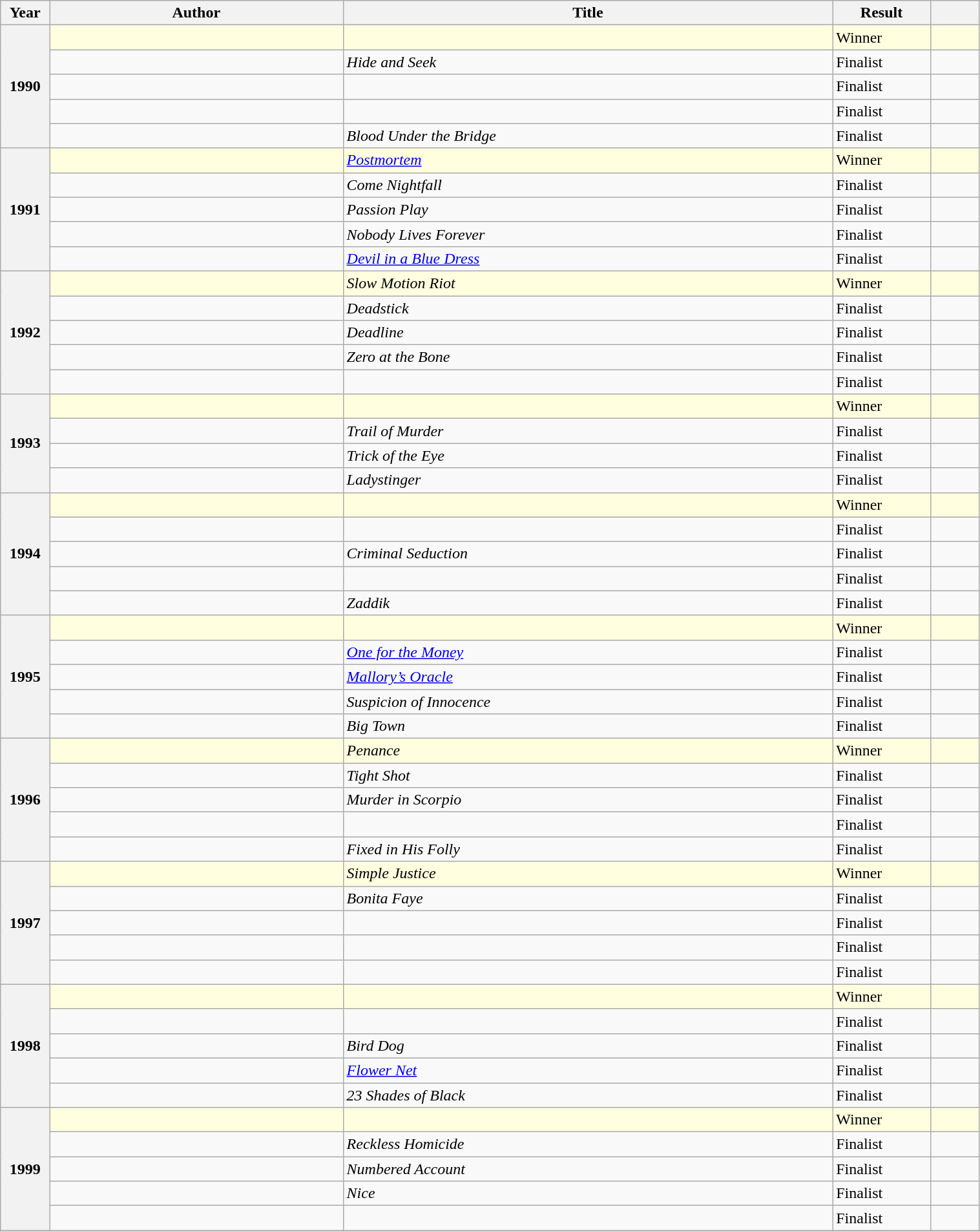<table class="wikitable sortable mw-collapsible" style="width:80%">
<tr>
<th scope="col" width="5%">Year</th>
<th scope="col" width="30%">Author</th>
<th scope="col" width="50%">Title</th>
<th scope="col" width="10%">Result</th>
<th scope="col" width="5%"></th>
</tr>
<tr style="background:lightyellow;">
<th rowspan="5">1990</th>
<td></td>
<td><em></em></td>
<td>Winner</td>
<td></td>
</tr>
<tr>
<td></td>
<td><em>Hide and Seek</em></td>
<td>Finalist</td>
<td></td>
</tr>
<tr>
<td></td>
<td></td>
<td>Finalist</td>
<td></td>
</tr>
<tr>
<td></td>
<td></td>
<td>Finalist</td>
<td></td>
</tr>
<tr>
<td></td>
<td><em>Blood Under the Bridge</em></td>
<td>Finalist</td>
<td></td>
</tr>
<tr style="background:lightyellow;">
<th rowspan="5">1991</th>
<td></td>
<td><a href='#'><em>Postmortem</em></a></td>
<td>Winner</td>
<td></td>
</tr>
<tr>
<td></td>
<td><em>Come Nightfall</em></td>
<td>Finalist</td>
<td></td>
</tr>
<tr>
<td></td>
<td><em>Passion Play</em></td>
<td>Finalist</td>
<td></td>
</tr>
<tr>
<td></td>
<td><em>Nobody Lives Forever</em></td>
<td>Finalist</td>
<td></td>
</tr>
<tr>
<td></td>
<td><em><a href='#'>Devil in a Blue Dress</a></em></td>
<td>Finalist</td>
<td></td>
</tr>
<tr style="background:lightyellow;">
<th rowspan="5">1992</th>
<td></td>
<td><em>Slow Motion Riot</em></td>
<td>Winner</td>
<td></td>
</tr>
<tr>
<td></td>
<td><em>Deadstick</em></td>
<td>Finalist</td>
<td></td>
</tr>
<tr>
<td></td>
<td><em>Deadline</em></td>
<td>Finalist</td>
<td></td>
</tr>
<tr>
<td></td>
<td><em>Zero at the Bone</em></td>
<td>Finalist</td>
<td></td>
</tr>
<tr>
<td></td>
<td></td>
<td>Finalist</td>
<td></td>
</tr>
<tr style="background:lightyellow;">
<th rowspan="4">1993</th>
<td></td>
<td><em></em></td>
<td>Winner</td>
<td></td>
</tr>
<tr>
<td></td>
<td><em>Trail of Murder</em></td>
<td>Finalist</td>
<td></td>
</tr>
<tr>
<td></td>
<td><em>Trick of the Eye</em></td>
<td>Finalist</td>
<td></td>
</tr>
<tr>
<td></td>
<td><em>Ladystinger</em></td>
<td>Finalist</td>
<td></td>
</tr>
<tr style="background:lightyellow;">
<th rowspan="5">1994</th>
<td></td>
<td><em></em></td>
<td>Winner</td>
<td></td>
</tr>
<tr>
<td></td>
<td></td>
<td>Finalist</td>
<td></td>
</tr>
<tr>
<td></td>
<td><em>Criminal Seduction</em></td>
<td>Finalist</td>
<td></td>
</tr>
<tr>
<td></td>
<td></td>
<td>Finalist</td>
<td></td>
</tr>
<tr>
<td></td>
<td><em>Zaddik</em></td>
<td>Finalist</td>
<td></td>
</tr>
<tr style="background:lightyellow;">
<th rowspan="5">1995</th>
<td></td>
<td><em></em></td>
<td>Winner</td>
<td></td>
</tr>
<tr>
<td></td>
<td><em><a href='#'>One for the Money</a></em></td>
<td>Finalist</td>
<td></td>
</tr>
<tr>
<td></td>
<td><em><a href='#'>Mallory’s Oracle</a></em></td>
<td>Finalist</td>
<td></td>
</tr>
<tr>
<td></td>
<td><em>Suspicion of Innocence</em></td>
<td>Finalist</td>
<td></td>
</tr>
<tr>
<td></td>
<td><em>Big Town</em></td>
<td>Finalist</td>
<td></td>
</tr>
<tr style="background:lightyellow;">
<th rowspan="5">1996</th>
<td></td>
<td><em>Penance</em></td>
<td>Winner</td>
<td></td>
</tr>
<tr>
<td></td>
<td><em>Tight Shot</em></td>
<td>Finalist</td>
<td></td>
</tr>
<tr>
<td></td>
<td><em>Murder in Scorpio</em></td>
<td>Finalist</td>
<td></td>
</tr>
<tr>
<td></td>
<td></td>
<td>Finalist</td>
<td></td>
</tr>
<tr>
<td></td>
<td><em>Fixed in His Folly</em></td>
<td>Finalist</td>
<td></td>
</tr>
<tr style="background:lightyellow;">
<th rowspan="5">1997</th>
<td></td>
<td><em>Simple Justice</em></td>
<td>Winner</td>
<td></td>
</tr>
<tr>
<td></td>
<td><em>Bonita Faye</em></td>
<td>Finalist</td>
<td></td>
</tr>
<tr>
<td></td>
<td><em></em></td>
<td>Finalist</td>
<td></td>
</tr>
<tr>
<td></td>
<td></td>
<td>Finalist</td>
<td></td>
</tr>
<tr>
<td></td>
<td></td>
<td>Finalist</td>
<td></td>
</tr>
<tr style="background:lightyellow;">
<th rowspan="5">1998</th>
<td></td>
<td><em></em></td>
<td>Winner</td>
<td></td>
</tr>
<tr>
<td></td>
<td></td>
<td>Finalist</td>
<td></td>
</tr>
<tr>
<td></td>
<td><em>Bird Dog</em></td>
<td>Finalist</td>
<td></td>
</tr>
<tr>
<td></td>
<td><em><a href='#'>Flower Net</a></em></td>
<td>Finalist</td>
<td></td>
</tr>
<tr>
<td></td>
<td><em>23 Shades of Black</em></td>
<td>Finalist</td>
<td></td>
</tr>
<tr style="background:lightyellow;">
<th rowspan="5">1999</th>
<td></td>
<td><em></em></td>
<td>Winner</td>
<td></td>
</tr>
<tr>
<td></td>
<td><em>Reckless Homicide</em></td>
<td>Finalist</td>
<td></td>
</tr>
<tr>
<td></td>
<td><em>Numbered Account</em></td>
<td>Finalist</td>
<td></td>
</tr>
<tr>
<td></td>
<td><em>Nice</em></td>
<td>Finalist</td>
<td></td>
</tr>
<tr>
<td></td>
<td></td>
<td>Finalist</td>
<td></td>
</tr>
</table>
